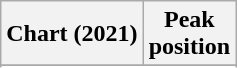<table class="wikitable plainrowheaders sortable" style="text-align:center;">
<tr>
<th scope="col">Chart (2021)</th>
<th scope="col">Peak<br>position</th>
</tr>
<tr>
</tr>
<tr>
</tr>
<tr>
</tr>
<tr>
</tr>
<tr>
</tr>
</table>
